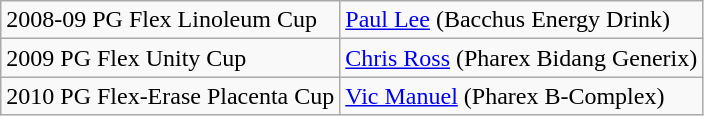<table class=wikitable>
<tr>
<td>2008-09 PG Flex Linoleum Cup</td>
<td><a href='#'>Paul Lee</a> (Bacchus Energy Drink)</td>
</tr>
<tr>
<td>2009 PG Flex Unity Cup</td>
<td><a href='#'>Chris Ross</a> (Pharex Bidang Generix)</td>
</tr>
<tr>
<td>2010 PG Flex-Erase Placenta Cup</td>
<td><a href='#'>Vic Manuel</a> (Pharex B-Complex)</td>
</tr>
</table>
